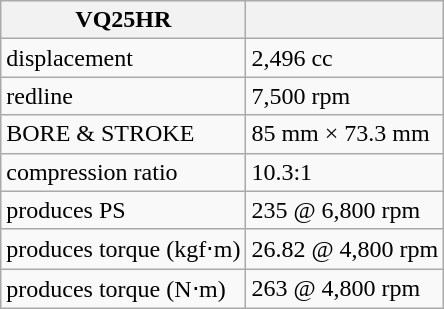<table class="wikitable">
<tr>
<th>VQ25HR</th>
<th></th>
</tr>
<tr>
<td>displacement</td>
<td>2,496 cc</td>
</tr>
<tr>
<td>redline</td>
<td>7,500 rpm</td>
</tr>
<tr>
<td>BORE & STROKE</td>
<td>85 mm × 73.3 mm</td>
</tr>
<tr>
<td>compression ratio</td>
<td>10.3:1</td>
</tr>
<tr>
<td>produces PS</td>
<td>235 @ 6,800 rpm</td>
</tr>
<tr>
<td>produces torque (kgf⋅m)</td>
<td>26.82 @ 4,800 rpm</td>
</tr>
<tr>
<td>produces torque (N⋅m)</td>
<td>263 @ 4,800 rpm</td>
</tr>
</table>
